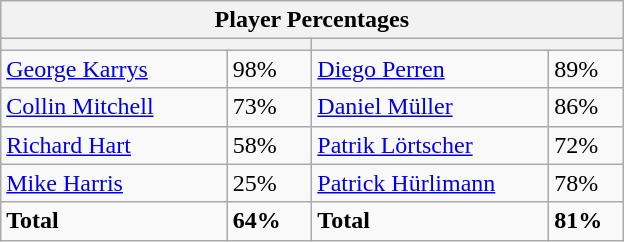<table class="wikitable">
<tr>
<th colspan=4 width=400>Player Percentages</th>
</tr>
<tr>
<th colspan=2 width=200></th>
<th colspan=2 width=200></th>
</tr>
<tr>
<td><a href='#'>George Karrys</a></td>
<td>98%</td>
<td><a href='#'>Diego Perren</a></td>
<td>89%</td>
</tr>
<tr>
<td><a href='#'>Collin Mitchell</a></td>
<td>73%</td>
<td><a href='#'>Daniel Müller</a></td>
<td>86%</td>
</tr>
<tr>
<td><a href='#'>Richard Hart</a></td>
<td>58%</td>
<td><a href='#'>Patrik Lörtscher</a></td>
<td>72%</td>
</tr>
<tr>
<td><a href='#'>Mike Harris</a></td>
<td>25%</td>
<td><a href='#'>Patrick Hürlimann</a></td>
<td>78%</td>
</tr>
<tr>
<td><strong>Total</strong></td>
<td><strong>64%</strong></td>
<td><strong>Total</strong></td>
<td><strong>81%</strong></td>
</tr>
</table>
